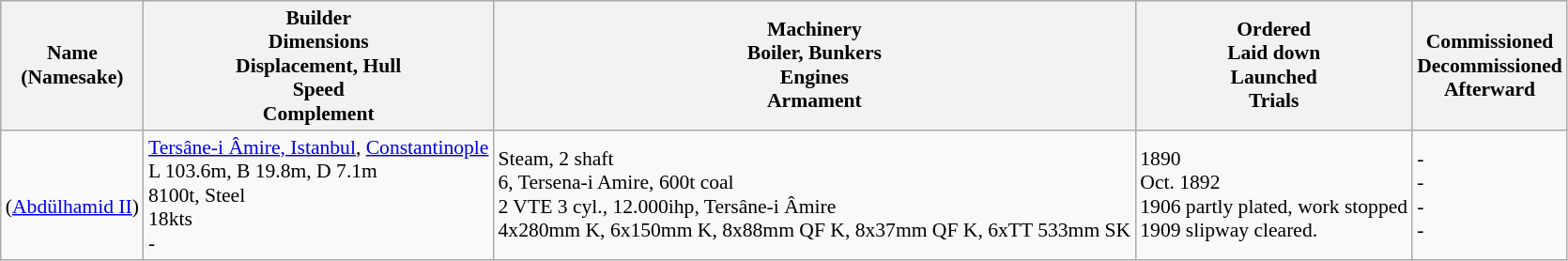<table class="wikitable" style="font-size:90%;">
<tr bgcolor="#e6e9ff">
<th>Name<br>(Namesake)</th>
<th>Builder<br>Dimensions<br>Displacement, Hull<br>Speed<br>Complement</th>
<th>Machinery<br>Boiler, Bunkers<br>Engines<br>Armament</th>
<th>Ordered<br>Laid down<br>Launched<br>Trials</th>
<th>Commissioned<br>Decommissioned<br>Afterward</th>
</tr>
<tr ---->
<td><br>(<a href='#'>Abdülhamid II</a>)</td>
<td> <a href='#'>Tersâne-i Âmire, Istanbul</a>, <a href='#'>Constantinople</a><br>L 103.6m, B 19.8m, D 7.1m<br>8100t, Steel<br>18kts<br>-</td>
<td>Steam, 2 shaft<br>6, Tersena-i Amire, 600t coal<br>2 VTE 3 cyl., 12.000ihp, Tersâne-i Âmire<br>4x280mm K, 6x150mm K, 8x88mm QF K, 8x37mm QF K, 6xTT 533mm SK</td>
<td>1890<br>Oct. 1892<br>1906 partly plated, work stopped<br>1909 slipway cleared.</td>
<td>-<br>-<br>-<br>-</td>
</tr>
</table>
